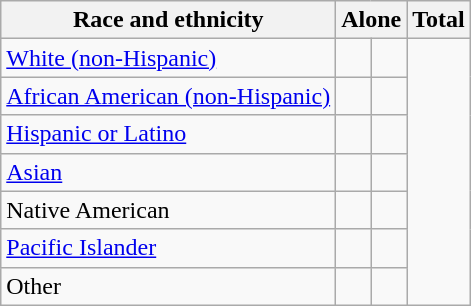<table class="wikitable sortable collapsible"; text-align:right; font-size:80%;">
<tr>
<th>Race and ethnicity</th>
<th colspan="2" data-sort-type=number>Alone</th>
<th colspan="2" data-sort-type=number>Total</th>
</tr>
<tr>
<td><a href='#'>White (non-Hispanic)</a></td>
<td align=right></td>
<td align=right></td>
</tr>
<tr>
<td><a href='#'>African American (non-Hispanic)</a></td>
<td align=right></td>
<td align=right></td>
</tr>
<tr>
<td><a href='#'>Hispanic or Latino</a></td>
<td align=right></td>
<td align=right></td>
</tr>
<tr>
<td><a href='#'>Asian</a></td>
<td align=right></td>
<td align=right></td>
</tr>
<tr>
<td>Native American</td>
<td align=right></td>
<td align=right></td>
</tr>
<tr>
<td><a href='#'>Pacific Islander</a></td>
<td align=right></td>
<td align=right></td>
</tr>
<tr>
<td>Other</td>
<td align=right></td>
<td align=right></td>
</tr>
</table>
